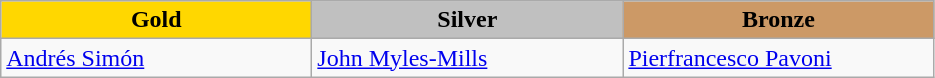<table class="wikitable" style="text-align:left">
<tr align="center">
<td width=200 bgcolor=gold><strong>Gold</strong></td>
<td width=200 bgcolor=silver><strong>Silver</strong></td>
<td width=200 bgcolor=CC9966><strong>Bronze</strong></td>
</tr>
<tr>
<td><a href='#'>Andrés Simón</a><br><em></em></td>
<td><a href='#'>John Myles-Mills</a><br><em></em></td>
<td><a href='#'>Pierfrancesco Pavoni</a><br><em></em></td>
</tr>
</table>
